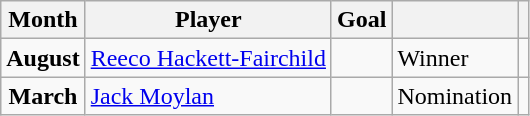<table class="wikitable" style="text-align:left">
<tr>
<th>Month</th>
<th>Player</th>
<th>Goal</th>
<th></th>
<th></th>
</tr>
<tr>
<td align=center><strong>August</strong></td>
<td> <a href='#'>Reeco Hackett-Fairchild</a></td>
<td></td>
<td>Winner</td>
<td></td>
</tr>
<tr>
<td align=center><strong>March</strong></td>
<td> <a href='#'>Jack Moylan</a></td>
<td></td>
<td>Nomination</td>
<td></td>
</tr>
</table>
